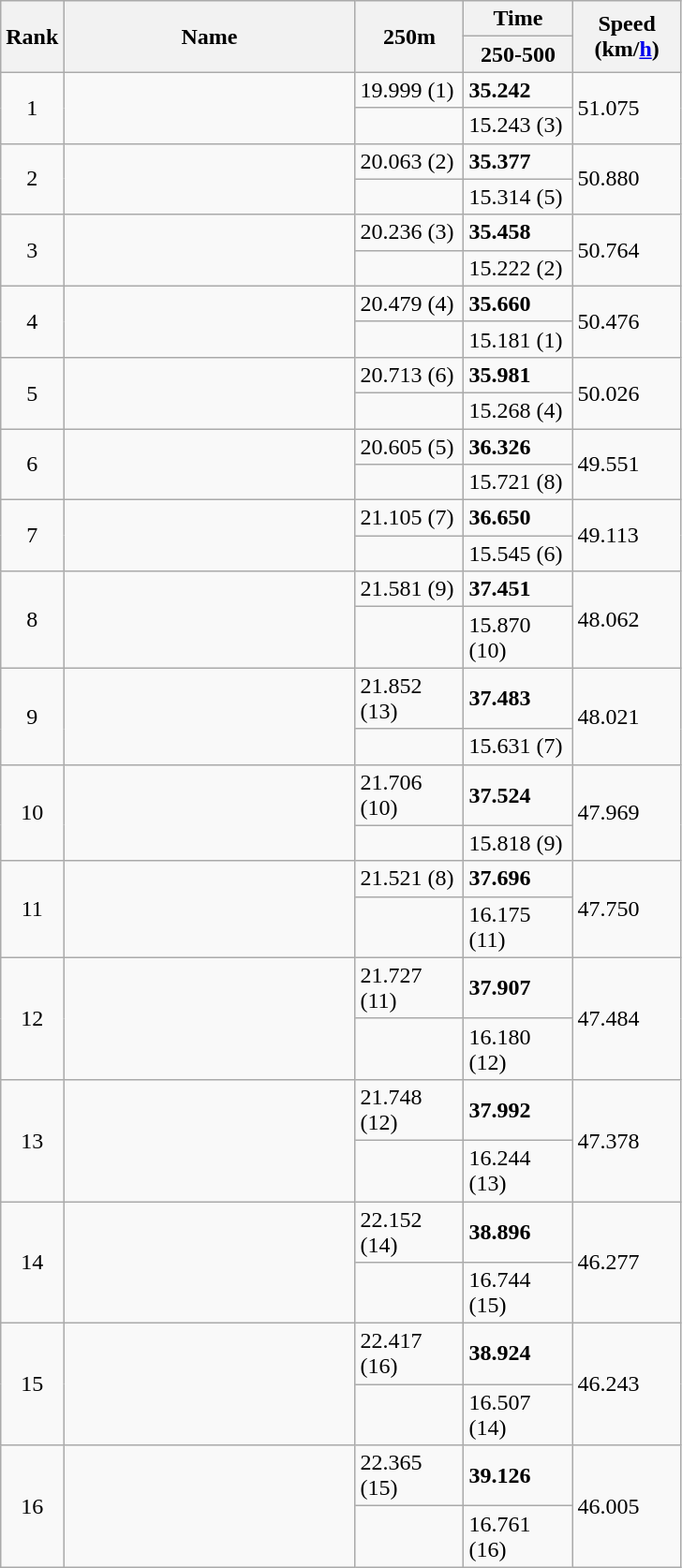<table class="wikitable">
<tr>
<th rowspan=2 width=20>Rank</th>
<th rowspan=2 width=200>Name</th>
<th rowspan=2 width=70>250m</th>
<th width=70>Time</th>
<th rowspan=2 width=70>Speed<br>(km/<a href='#'>h</a>)</th>
</tr>
<tr>
<th>250-500</th>
</tr>
<tr>
<td align=center rowspan=2>1</td>
<td rowspan=2></td>
<td>19.999 (1)</td>
<td><strong>35.242</strong></td>
<td rowspan=2>51.075</td>
</tr>
<tr>
<td></td>
<td>15.243 (3)</td>
</tr>
<tr>
<td align=center rowspan=2>2</td>
<td rowspan=2></td>
<td>20.063 (2)</td>
<td><strong>35.377</strong></td>
<td rowspan=2>50.880</td>
</tr>
<tr>
<td></td>
<td>15.314 (5)</td>
</tr>
<tr>
<td align=center rowspan=2>3</td>
<td rowspan=2></td>
<td>20.236 (3)</td>
<td><strong>35.458</strong></td>
<td rowspan=2>50.764</td>
</tr>
<tr>
<td></td>
<td>15.222 (2)</td>
</tr>
<tr>
<td align=center rowspan=2>4</td>
<td rowspan=2></td>
<td>20.479 (4)</td>
<td><strong>35.660</strong></td>
<td rowspan=2>50.476</td>
</tr>
<tr>
<td></td>
<td>15.181 (1)</td>
</tr>
<tr>
<td align=center rowspan=2>5</td>
<td rowspan=2></td>
<td>20.713 (6)</td>
<td><strong>35.981</strong></td>
<td rowspan=2>50.026</td>
</tr>
<tr>
<td></td>
<td>15.268 (4)</td>
</tr>
<tr>
<td align=center rowspan=2>6</td>
<td rowspan=2></td>
<td>20.605 (5)</td>
<td><strong>36.326</strong></td>
<td rowspan=2>49.551</td>
</tr>
<tr>
<td></td>
<td>15.721 (8)</td>
</tr>
<tr>
<td align=center rowspan=2>7</td>
<td rowspan=2></td>
<td>21.105 (7)</td>
<td><strong>36.650</strong></td>
<td rowspan=2>49.113</td>
</tr>
<tr>
<td></td>
<td>15.545 (6)</td>
</tr>
<tr>
<td align=center rowspan=2>8</td>
<td rowspan=2></td>
<td>21.581 (9)</td>
<td><strong>37.451</strong></td>
<td rowspan=2>48.062</td>
</tr>
<tr>
<td></td>
<td>15.870 (10)</td>
</tr>
<tr>
<td align=center rowspan=2>9</td>
<td rowspan=2></td>
<td>21.852 (13)</td>
<td><strong>37.483</strong></td>
<td rowspan=2>48.021</td>
</tr>
<tr>
<td></td>
<td>15.631 (7)</td>
</tr>
<tr>
<td align=center rowspan=2>10</td>
<td rowspan=2></td>
<td>21.706 (10)</td>
<td><strong>37.524</strong></td>
<td rowspan=2>47.969</td>
</tr>
<tr>
<td></td>
<td>15.818 (9)</td>
</tr>
<tr>
<td align=center rowspan=2>11</td>
<td rowspan=2></td>
<td>21.521 (8)</td>
<td><strong>37.696</strong></td>
<td rowspan=2>47.750</td>
</tr>
<tr>
<td></td>
<td>16.175 (11)</td>
</tr>
<tr>
<td align=center rowspan=2>12</td>
<td rowspan=2></td>
<td>21.727 (11)</td>
<td><strong>37.907</strong></td>
<td rowspan=2>47.484</td>
</tr>
<tr>
<td></td>
<td>16.180 (12)</td>
</tr>
<tr>
<td align=center rowspan=2>13</td>
<td rowspan=2></td>
<td>21.748 (12)</td>
<td><strong>37.992</strong></td>
<td rowspan=2>47.378</td>
</tr>
<tr>
<td></td>
<td>16.244 (13)</td>
</tr>
<tr>
<td align=center rowspan=2>14</td>
<td rowspan=2></td>
<td>22.152 (14)</td>
<td><strong>38.896</strong></td>
<td rowspan=2>46.277</td>
</tr>
<tr>
<td></td>
<td>16.744 (15)</td>
</tr>
<tr>
<td align=center rowspan=2>15</td>
<td rowspan=2></td>
<td>22.417 (16)</td>
<td><strong>38.924</strong></td>
<td rowspan=2>46.243</td>
</tr>
<tr>
<td></td>
<td>16.507 (14)</td>
</tr>
<tr>
<td align=center rowspan=2>16</td>
<td rowspan=2></td>
<td>22.365 (15)</td>
<td><strong>39.126</strong></td>
<td rowspan=2>46.005</td>
</tr>
<tr>
<td></td>
<td>16.761 (16)</td>
</tr>
</table>
